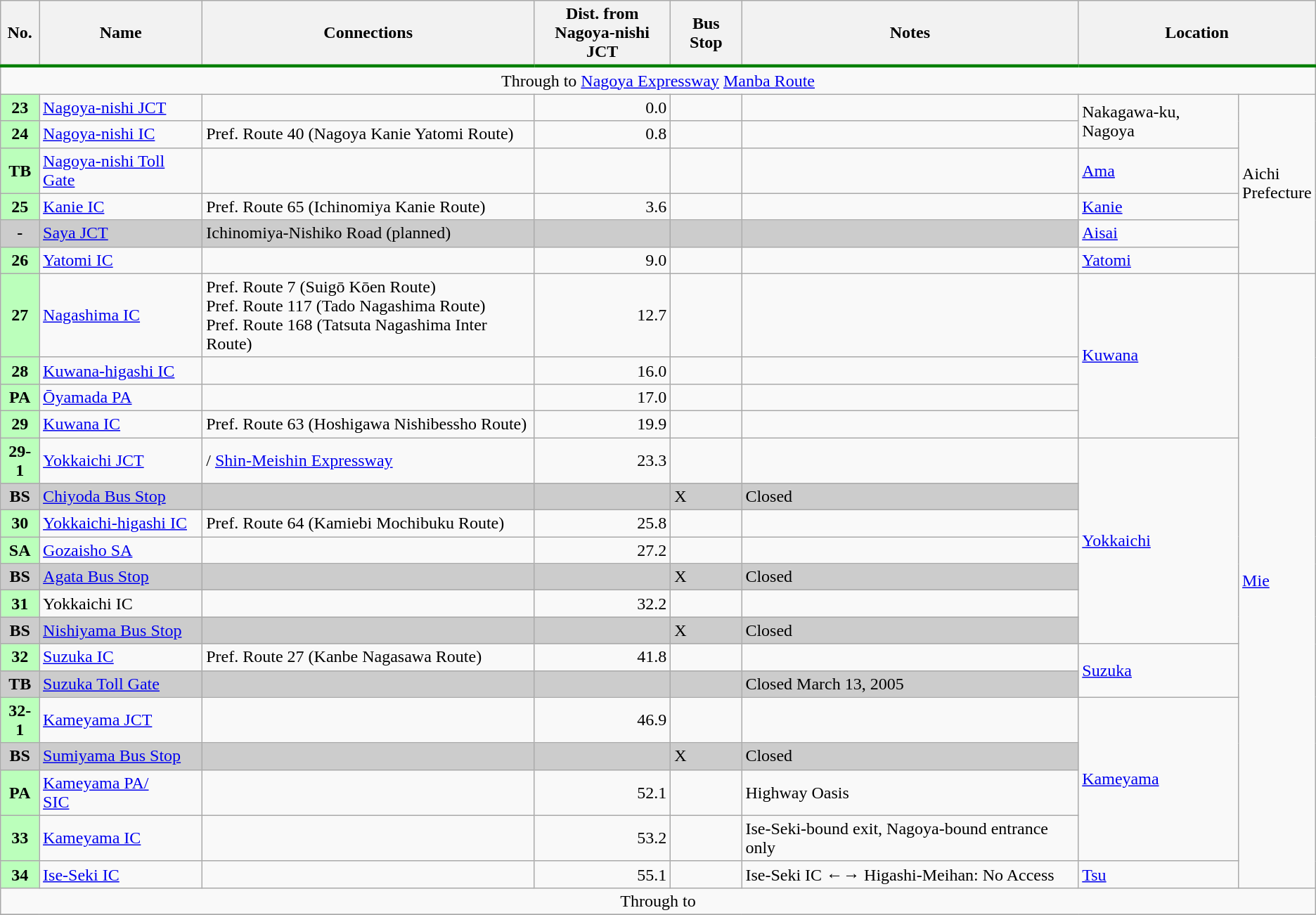<table class="wikitable">
<tr>
<th style="border-bottom:3px solid green;">No.</th>
<th style="border-bottom:3px solid green;">Name</th>
<th style="border-bottom:3px solid green;">Connections</th>
<th style="border-bottom:3px solid green;">Dist. from<br>Nagoya-nishi JCT</th>
<th style="border-bottom:3px solid green;">Bus Stop</th>
<th style="border-bottom:3px solid green;">Notes</th>
<th colspan="2" style="border-bottom:3px solid green;">Location</th>
</tr>
<tr>
<td colspan=8 style="text-align:center;"> Through to <a href='#'>Nagoya Expressway</a> <a href='#'>Manba Route</a></td>
</tr>
<tr>
<th style="background-color:#BFB;">23</th>
<td><a href='#'>Nagoya-nishi JCT</a></td>
<td></td>
<td style="text-align:right;">0.0</td>
<td style="text-align:center;"></td>
<td></td>
<td rowspan="2">Nakagawa-ku, Nagoya</td>
<td rowspan="6">Aichi Prefecture</td>
</tr>
<tr>
<th style="background-color:#BFB;">24</th>
<td><a href='#'>Nagoya-nishi IC</a></td>
<td>Pref. Route 40 (Nagoya Kanie Yatomi Route)</td>
<td style="text-align:right;">0.8</td>
<td style="text-align:center;"></td>
<td></td>
</tr>
<tr>
<th style="background-color:#BFB;">TB</th>
<td><a href='#'>Nagoya-nishi Toll Gate</a></td>
<td></td>
<td style="text-align:right;"></td>
<td style="text-align:center;"></td>
<td></td>
<td><a href='#'>Ama</a></td>
</tr>
<tr>
<th style="background-color:#BFB;">25</th>
<td><a href='#'>Kanie IC</a></td>
<td>Pref. Route 65 (Ichinomiya Kanie Route)</td>
<td style="text-align:right;">3.6</td>
<td style="text-align:center;"></td>
<td></td>
<td><a href='#'>Kanie</a></td>
</tr>
<tr>
<th style="background-color:#CCC;">-</th>
<td style="background-color:#CCC;"><a href='#'>Saya JCT</a></td>
<td style="background-color:#CCC;"> Ichinomiya-Nishiko Road (planned)</td>
<td style="background-color:#CCC;text-align:right;"></td>
<td style="background-color:#CCC;text-align:center;"></td>
<td style="background-color:#CCC;"></td>
<td><a href='#'>Aisai</a></td>
</tr>
<tr>
<th style="background-color:#BFB;">26</th>
<td><a href='#'>Yatomi IC</a></td>
<td></td>
<td style="text-align:right;">9.0</td>
<td style="text-align:center;"></td>
<td></td>
<td><a href='#'>Yatomi</a></td>
</tr>
<tr>
<th style="background-color:#BFB;">27</th>
<td><a href='#'>Nagashima IC</a></td>
<td>Pref. Route 7 (Suigō Kōen Route)<br>Pref. Route 117 (Tado Nagashima Route)<br>Pref. Route 168 (Tatsuta Nagashima Inter Route)</td>
<td style="text-align:right;">12.7</td>
<td style="text-align:center;"></td>
<td></td>
<td rowspan="4"><a href='#'>Kuwana</a></td>
<td rowspan="18" style="width:1em;"><a href='#'>Mie</a></td>
</tr>
<tr>
<th style="background-color:#BFB;">28</th>
<td><a href='#'>Kuwana-higashi IC</a></td>
<td></td>
<td style="text-align:right;">16.0</td>
<td style="text-align:center;"></td>
<td></td>
</tr>
<tr>
<th style="background-color:#BFB;">PA</th>
<td><a href='#'>Ōyamada PA</a></td>
<td style="text-align:center;"></td>
<td style="text-align:right;">17.0</td>
<td style="text-align:center;"></td>
<td></td>
</tr>
<tr>
<th style="background-color:#BFB;">29</th>
<td><a href='#'>Kuwana IC</a></td>
<td>Pref. Route 63 (Hoshigawa Nishibessho Route)</td>
<td style="text-align:right;">19.9</td>
<td style="text-align:center;"></td>
<td></td>
</tr>
<tr>
<th style="background-color:#BFB;">29-1</th>
<td><a href='#'>Yokkaichi JCT</a></td>
<td> / <a href='#'>Shin-Meishin Expressway</a></td>
<td style="text-align:right;">23.3</td>
<td style="text-align:center;"></td>
<td></td>
<td rowspan="7"><a href='#'>Yokkaichi</a></td>
</tr>
<tr>
<th style="background-color:#CCC;">BS</th>
<td style="background-color:#CCC;"><a href='#'>Chiyoda Bus Stop</a></td>
<td style="background-color:#CCC;" text-align: center;"></td>
<td style="background-color:#CCC;" text-align: right;"></td>
<td style="background-color:#CCC;" text-align: center;">X</td>
<td style="background-color:#CCC;">Closed</td>
</tr>
<tr>
<th style="background-color:#BFB;">30</th>
<td><a href='#'>Yokkaichi-higashi IC</a></td>
<td>Pref. Route 64 (Kamiebi Mochibuku Route)</td>
<td style="text-align:right;">25.8</td>
<td style="text-align:center;"></td>
<td></td>
</tr>
<tr>
<th style="background-color:#BFB;">SA</th>
<td><a href='#'>Gozaisho SA</a></td>
<td style="text-align:center;"></td>
<td style="text-align:right;">27.2</td>
<td style="text-align:center;"></td>
<td></td>
</tr>
<tr>
<th style="background-color:#CCC;">BS</th>
<td style="background-color:#CCC;"><a href='#'>Agata Bus Stop</a></td>
<td style="background-color:#CCC;" text-align: center;"></td>
<td style="background-color:#CCC;" text-align: right;"></td>
<td style="background-color:#CCC;" text-align: center;">X</td>
<td style="background-color:#CCC;">Closed</td>
</tr>
<tr>
<th style="background-color:#BFB;">31</th>
<td>Yokkaichi IC</td>
<td></td>
<td style="text-align:right;">32.2</td>
<td style="text-align:center;"></td>
<td></td>
</tr>
<tr>
<th style="background-color:#CCC;">BS</th>
<td style="background-color:#CCC;"><a href='#'>Nishiyama Bus Stop</a></td>
<td style="background-color:#CCC;" text-align: center;"></td>
<td style="background-color:#CCC;" text-align: right;"></td>
<td style="background-color:#CCC;" text-align: center;">X</td>
<td style="background-color:#CCC;">Closed</td>
</tr>
<tr>
<th style="background-color:#BFB;">32</th>
<td><a href='#'>Suzuka IC</a></td>
<td>Pref. Route 27 (Kanbe Nagasawa Route)</td>
<td style="text-align:right;">41.8</td>
<td style="text-align:center;"></td>
<td></td>
<td rowspan="2"><a href='#'>Suzuka</a></td>
</tr>
<tr>
<th style="background-color:#CCC;">TB</th>
<td style="background-color:#CCC;"><a href='#'>Suzuka Toll Gate</a></td>
<td style="background-color:#CCC;"></td>
<td style="background-color:#CCC;" text-align: right;"></td>
<td style="background-color:#CCC;" text-align: center;"></td>
<td style="background-color:#CCC;">Closed March 13, 2005</td>
</tr>
<tr>
<th style="background-color:#BFB;">32-1</th>
<td><a href='#'>Kameyama JCT</a></td>
<td></td>
<td style="text-align:right;">46.9</td>
<td style="text-align:center;"></td>
<td></td>
<td rowspan="4"><a href='#'>Kameyama</a></td>
</tr>
<tr>
<th style="background-color:#CCC;">BS</th>
<td style="background-color:#CCC;"><a href='#'>Sumiyama Bus Stop</a></td>
<td style="background-color:#CCC;" text-align: center;"></td>
<td style="background-color:#CCC;" text-align: right;"></td>
<td style="background-color:#CCC;" text-align: center;">X</td>
<td style="background-color:#CCC;">Closed</td>
</tr>
<tr>
<th style="background-color:#BFB;">PA</th>
<td><a href='#'>Kameyama PA/<br>SIC</a></td>
<td></td>
<td style="text-align:right;">52.1</td>
<td style="text-align:center;"></td>
<td>Highway Oasis</td>
</tr>
<tr>
<th style="background-color:#BFB;">33</th>
<td><a href='#'>Kameyama IC</a></td>
<td></td>
<td style="text-align:right;">53.2</td>
<td style="text-align:center;"></td>
<td>Ise-Seki-bound exit, Nagoya-bound entrance only</td>
</tr>
<tr>
<th style="background-color:#BFB;">34</th>
<td><a href='#'>Ise-Seki IC</a></td>
<td></td>
<td style="text-align:right;">55.1</td>
<td style="text-align:center;"></td>
<td>Ise-Seki IC ←→ Higashi-Meihan: No Access</td>
<td><a href='#'>Tsu</a></td>
</tr>
<tr>
<td colspan=8 style="text-align:center;">Through to </td>
</tr>
<tr>
</tr>
</table>
